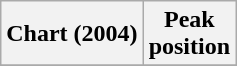<table class="wikitable plainrowheaders" style="text-align:center;" border="1">
<tr>
<th>Chart (2004)</th>
<th>Peak<br>position</th>
</tr>
<tr>
</tr>
</table>
